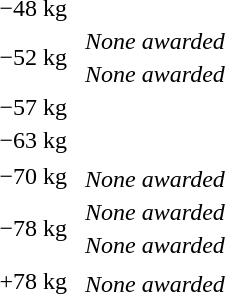<table>
<tr>
<td rowspan=2>−48 kg</td>
<td rowspan=2></td>
<td rowspan=2></td>
<td></td>
</tr>
<tr>
<td></td>
</tr>
<tr>
<td rowspan=2>−52 kg</td>
<td rowspan=2></td>
<td rowspan=2></td>
<td><em>None awarded</em></td>
</tr>
<tr>
<td><em>None awarded</em></td>
</tr>
<tr>
<td rowspan=2>−57 kg</td>
<td rowspan=2></td>
<td rowspan=2></td>
<td></td>
</tr>
<tr>
<td></td>
</tr>
<tr>
<td rowspan=2>−63 kg</td>
<td rowspan=2></td>
<td rowspan=2></td>
<td></td>
</tr>
<tr>
<td></td>
</tr>
<tr>
<td rowspan=2>−70 kg</td>
<td rowspan=2></td>
<td rowspan=2></td>
<td></td>
</tr>
<tr>
<td><em>None awarded</em></td>
</tr>
<tr>
<td rowspan=2>−78 kg</td>
<td rowspan=2></td>
<td rowspan=2></td>
<td><em>None awarded</em></td>
</tr>
<tr>
<td><em>None awarded</em></td>
</tr>
<tr>
<td rowspan=2>+78 kg</td>
<td rowspan=2></td>
<td rowspan=2></td>
<td></td>
</tr>
<tr>
<td><em>None awarded</em></td>
</tr>
</table>
